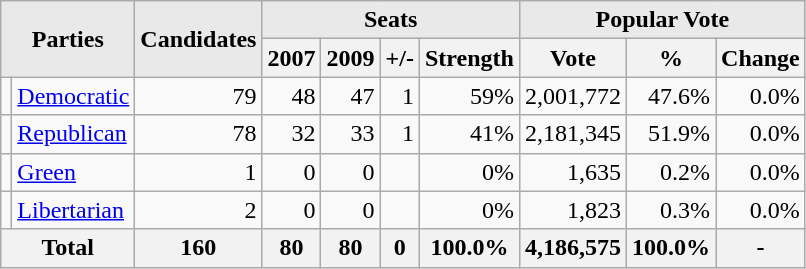<table class=wikitable>
<tr>
<th style="background-color:#E9E9E9" align=center rowspan= 2 colspan=2>Parties</th>
<th style="background-color:#E9E9E9" align=center rowspan= 2>Candidates</th>
<th style="background-color:#E9E9E9" align=center colspan=4>Seats</th>
<th style="background-color:#E9E9E9" align=center colspan=3>Popular Vote</th>
</tr>
<tr>
<th align=center>2007</th>
<th align=center>2009</th>
<th align=center>+/-</th>
<th align=center>Strength</th>
<th align=center>Vote</th>
<th align=center>%</th>
<th align=center>Change</th>
</tr>
<tr>
<td></td>
<td align=left><a href='#'>Democratic</a></td>
<td align=right>79</td>
<td align=right >48</td>
<td align=right >47</td>
<td align=right> 1</td>
<td align=right >59%</td>
<td align=right >2,001,772</td>
<td align=right >47.6%</td>
<td align=right>0.0%</td>
</tr>
<tr>
<td></td>
<td align=left><a href='#'>Republican</a></td>
<td align=right>78</td>
<td align=right>32</td>
<td align=right>33</td>
<td align=right> 1</td>
<td align=right>41%</td>
<td align=right>2,181,345</td>
<td align=right>51.9%</td>
<td align=right>0.0%</td>
</tr>
<tr>
<td></td>
<td><a href='#'>Green</a></td>
<td align=right>1</td>
<td align=right>0</td>
<td align=right>0</td>
<td align=right></td>
<td align=right>0%</td>
<td align=right>1,635</td>
<td align=right>0.2%</td>
<td align=right>0.0%</td>
</tr>
<tr>
<td></td>
<td><a href='#'>Libertarian</a></td>
<td align=right>2</td>
<td align=right>0</td>
<td align=right>0</td>
<td align=right></td>
<td align=right>0%</td>
<td align=right>1,823</td>
<td align=right>0.3%</td>
<td align=right>0.0%</td>
</tr>
<tr>
<th align=center colspan="2">Total</th>
<th align=center>160</th>
<th align=center>80</th>
<th align=center>80</th>
<th align=center>0</th>
<th align=center>100.0%</th>
<th align=center>4,186,575</th>
<th align=center>100.0%</th>
<th align=center>-</th>
</tr>
</table>
